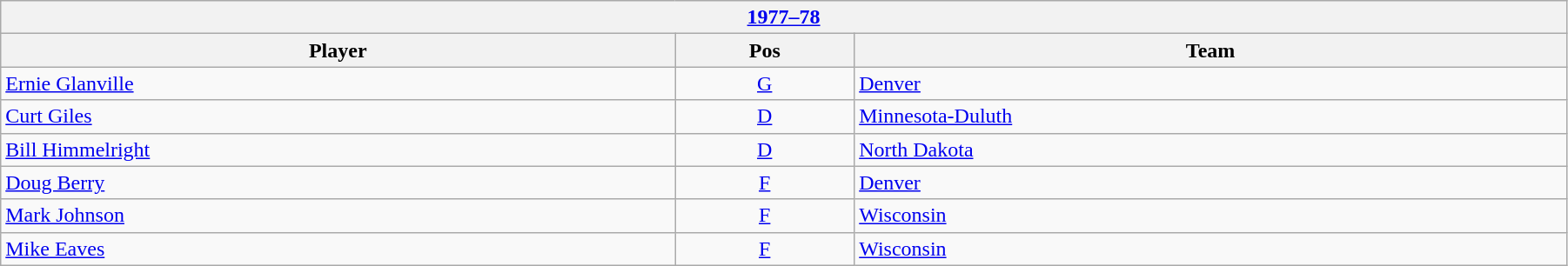<table class="wikitable" width=95%>
<tr>
<th colspan=3><a href='#'>1977–78</a></th>
</tr>
<tr>
<th>Player</th>
<th>Pos</th>
<th>Team</th>
</tr>
<tr>
<td><a href='#'>Ernie Glanville</a></td>
<td align=center><a href='#'>G</a></td>
<td><a href='#'>Denver</a></td>
</tr>
<tr>
<td><a href='#'>Curt Giles</a></td>
<td align=center><a href='#'>D</a></td>
<td><a href='#'>Minnesota-Duluth</a></td>
</tr>
<tr>
<td><a href='#'>Bill Himmelright</a></td>
<td align=center><a href='#'>D</a></td>
<td><a href='#'>North Dakota</a></td>
</tr>
<tr>
<td><a href='#'>Doug Berry</a></td>
<td align=center><a href='#'>F</a></td>
<td><a href='#'>Denver</a></td>
</tr>
<tr>
<td><a href='#'>Mark Johnson</a></td>
<td align=center><a href='#'>F</a></td>
<td><a href='#'>Wisconsin</a></td>
</tr>
<tr>
<td><a href='#'>Mike Eaves</a></td>
<td align=center><a href='#'>F</a></td>
<td><a href='#'>Wisconsin</a></td>
</tr>
</table>
